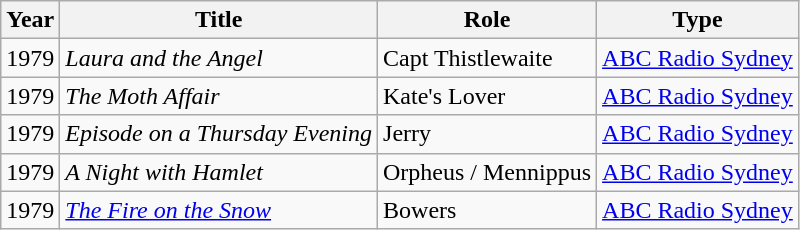<table class="wikitable">
<tr>
<th>Year</th>
<th>Title</th>
<th>Role</th>
<th>Type</th>
</tr>
<tr>
<td>1979</td>
<td><em>Laura and the Angel</em></td>
<td>Capt Thistlewaite</td>
<td><a href='#'>ABC Radio Sydney</a></td>
</tr>
<tr>
<td>1979</td>
<td><em>The Moth Affair</em></td>
<td>Kate's Lover</td>
<td><a href='#'>ABC Radio Sydney</a></td>
</tr>
<tr>
<td>1979</td>
<td><em>Episode on a Thursday Evening</em></td>
<td>Jerry</td>
<td><a href='#'>ABC Radio Sydney</a></td>
</tr>
<tr>
<td>1979</td>
<td><em>A Night with Hamlet</em></td>
<td>Orpheus / Mennippus</td>
<td><a href='#'>ABC Radio Sydney</a></td>
</tr>
<tr>
<td>1979</td>
<td><em><a href='#'>The Fire on the Snow</a></em></td>
<td>Bowers</td>
<td><a href='#'>ABC Radio Sydney</a></td>
</tr>
</table>
